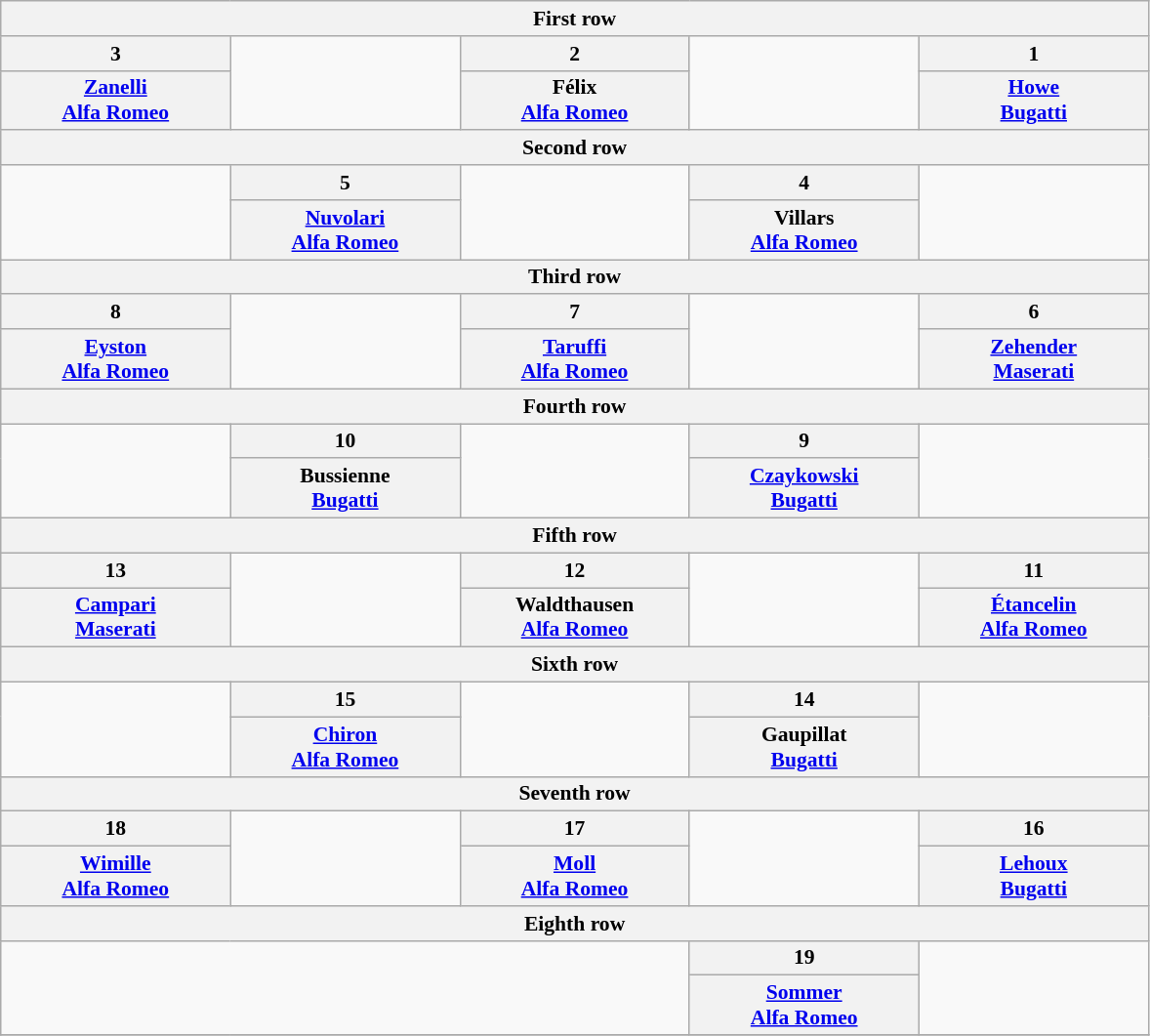<table class="wikitable" style="font-size: 90%;">
<tr>
<th colspan=5>First row</th>
</tr>
<tr>
<th width=150px>3</th>
<td rowspan=2 width=150px></td>
<th width=150px>2</th>
<td rowspan=2 width=150px></td>
<th width=150px>1</th>
</tr>
<tr>
<th> <a href='#'>Zanelli</a><br><a href='#'>Alfa Romeo</a></th>
<th> Félix<br><a href='#'>Alfa Romeo</a></th>
<th> <a href='#'>Howe</a><br><a href='#'>Bugatti</a></th>
</tr>
<tr>
<th colspan=5>Second row</th>
</tr>
<tr>
<td rowspan=2></td>
<th>5</th>
<td rowspan=2></td>
<th>4</th>
<td rowspan=2></td>
</tr>
<tr>
<th> <a href='#'>Nuvolari</a><br><a href='#'>Alfa Romeo</a></th>
<th> Villars<br><a href='#'>Alfa Romeo</a></th>
</tr>
<tr>
<th colspan=5>Third row</th>
</tr>
<tr>
<th>8</th>
<td rowspan=2></td>
<th>7</th>
<td rowspan=2></td>
<th>6</th>
</tr>
<tr>
<th> <a href='#'>Eyston</a><br><a href='#'>Alfa Romeo</a></th>
<th> <a href='#'>Taruffi</a><br><a href='#'>Alfa Romeo</a></th>
<th> <a href='#'>Zehender</a><br><a href='#'>Maserati</a></th>
</tr>
<tr>
<th colspan=5>Fourth row</th>
</tr>
<tr>
<td rowspan=2></td>
<th>10</th>
<td rowspan=2></td>
<th>9</th>
<td rowspan=2></td>
</tr>
<tr>
<th> Bussienne<br><a href='#'>Bugatti</a></th>
<th> <a href='#'>Czaykowski</a><br><a href='#'>Bugatti</a></th>
</tr>
<tr>
<th colspan=5>Fifth row</th>
</tr>
<tr>
<th>13</th>
<td rowspan=2></td>
<th>12</th>
<td rowspan=2></td>
<th>11</th>
</tr>
<tr>
<th> <a href='#'>Campari</a><br><a href='#'>Maserati</a></th>
<th> Waldthausen<br><a href='#'>Alfa Romeo</a></th>
<th> <a href='#'>Étancelin</a><br><a href='#'>Alfa Romeo</a></th>
</tr>
<tr>
<th colspan=5>Sixth row</th>
</tr>
<tr>
<td rowspan=2></td>
<th>15</th>
<td rowspan=2></td>
<th>14</th>
<td rowspan=2></td>
</tr>
<tr>
<th> <a href='#'>Chiron</a><br><a href='#'>Alfa Romeo</a></th>
<th> Gaupillat<br><a href='#'>Bugatti</a></th>
</tr>
<tr>
<th colspan=5>Seventh row</th>
</tr>
<tr>
<th>18</th>
<td rowspan=2></td>
<th>17</th>
<td rowspan=2></td>
<th>16</th>
</tr>
<tr>
<th> <a href='#'>Wimille</a><br><a href='#'>Alfa Romeo</a></th>
<th> <a href='#'>Moll</a><br><a href='#'>Alfa Romeo</a></th>
<th> <a href='#'>Lehoux</a><br><a href='#'>Bugatti</a></th>
</tr>
<tr>
<th colspan=5>Eighth row</th>
</tr>
<tr>
<td rowspan=2 colspan=3></td>
<th>19</th>
<td rowspan=2></td>
</tr>
<tr>
<th> <a href='#'>Sommer</a><br><a href='#'>Alfa Romeo</a></th>
</tr>
<tr>
</tr>
</table>
